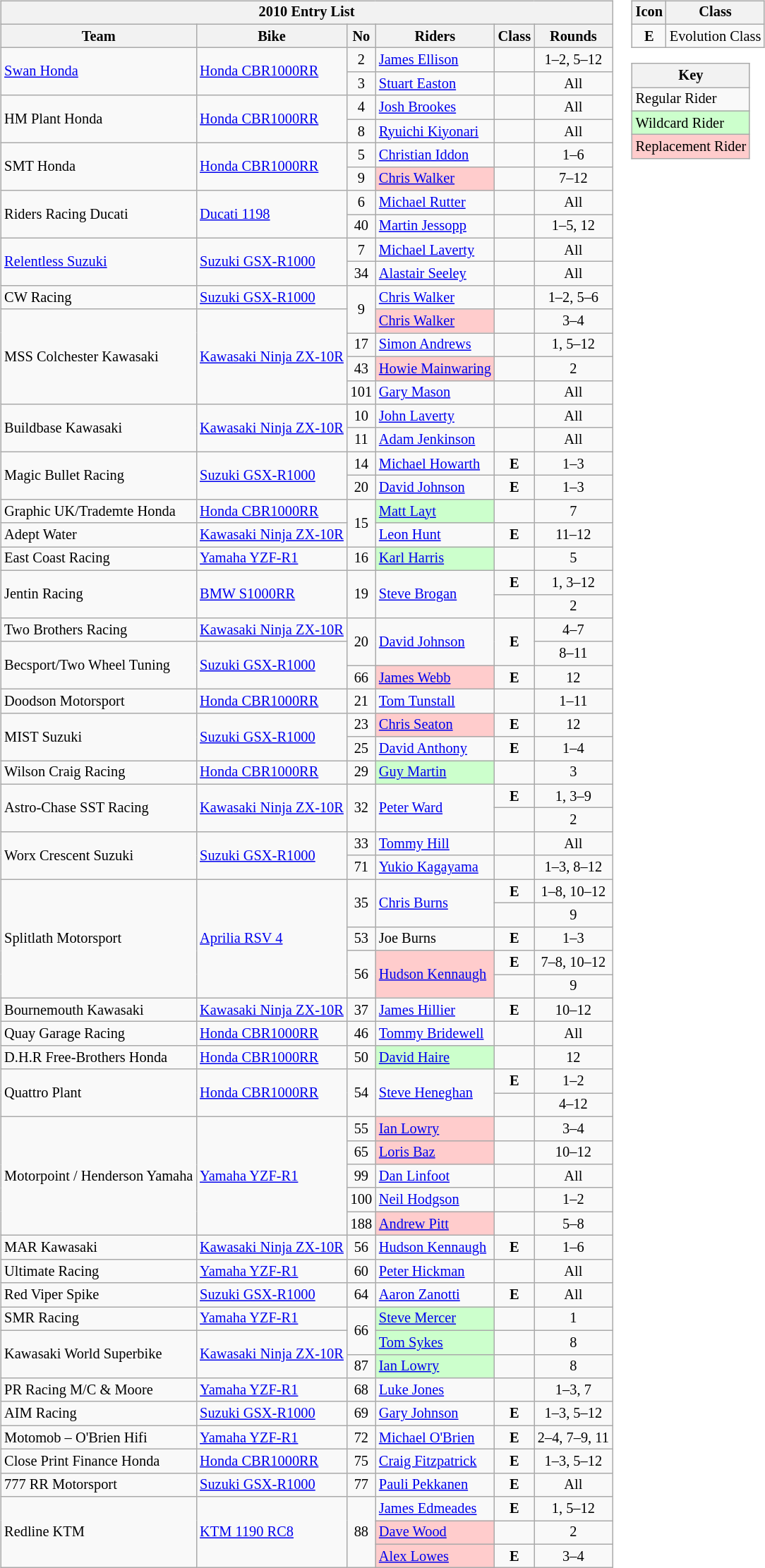<table>
<tr>
<td><br><table class="wikitable" style="font-size: 85%">
<tr>
<th colspan=6>2010 Entry List</th>
</tr>
<tr>
<th>Team</th>
<th>Bike</th>
<th>No</th>
<th>Riders</th>
<th>Class</th>
<th>Rounds</th>
</tr>
<tr>
<td rowspan=2><a href='#'>Swan Honda</a></td>
<td rowspan=2><a href='#'>Honda CBR1000RR</a></td>
<td align="center">2</td>
<td> <a href='#'>James Ellison</a></td>
<td></td>
<td align="center">1–2, 5–12</td>
</tr>
<tr>
<td align="center">3</td>
<td> <a href='#'>Stuart Easton</a></td>
<td></td>
<td align="center">All</td>
</tr>
<tr>
<td rowspan=2>HM Plant Honda</td>
<td rowspan=2><a href='#'>Honda CBR1000RR</a></td>
<td align="center">4</td>
<td> <a href='#'>Josh Brookes</a></td>
<td></td>
<td align="center">All</td>
</tr>
<tr>
<td align="center">8</td>
<td> <a href='#'>Ryuichi Kiyonari</a></td>
<td></td>
<td align="center">All</td>
</tr>
<tr>
<td rowspan=2>SMT Honda</td>
<td rowspan=2><a href='#'>Honda CBR1000RR</a></td>
<td align="center">5</td>
<td> <a href='#'>Christian Iddon</a></td>
<td></td>
<td align="center">1–6</td>
</tr>
<tr>
<td align="center">9</td>
<td style="background-color:#ffcccc"> <a href='#'>Chris Walker</a></td>
<td></td>
<td align="center">7–12</td>
</tr>
<tr>
<td rowspan=2>Riders Racing Ducati</td>
<td rowspan=2><a href='#'>Ducati 1198</a></td>
<td align="center">6</td>
<td> <a href='#'>Michael Rutter</a></td>
<td></td>
<td align="center">All</td>
</tr>
<tr>
<td align="center">40</td>
<td> <a href='#'>Martin Jessopp</a></td>
<td></td>
<td align="center">1–5, 12</td>
</tr>
<tr>
<td rowspan=2><a href='#'>Relentless Suzuki</a></td>
<td rowspan=2><a href='#'>Suzuki GSX-R1000</a></td>
<td align="center">7</td>
<td> <a href='#'>Michael Laverty</a></td>
<td></td>
<td align="center">All</td>
</tr>
<tr>
<td align="center">34</td>
<td> <a href='#'>Alastair Seeley</a></td>
<td></td>
<td align="center">All</td>
</tr>
<tr>
<td>CW Racing</td>
<td><a href='#'>Suzuki GSX-R1000</a></td>
<td align="center" rowspan=2>9</td>
<td> <a href='#'>Chris Walker</a></td>
<td></td>
<td align="center">1–2, 5–6</td>
</tr>
<tr>
<td rowspan=4>MSS Colchester Kawasaki</td>
<td rowspan=4><a href='#'>Kawasaki Ninja ZX-10R</a></td>
<td style="background-color:#ffcccc"> <a href='#'>Chris Walker</a></td>
<td></td>
<td align="center">3–4</td>
</tr>
<tr>
<td align="center">17</td>
<td> <a href='#'>Simon Andrews</a></td>
<td></td>
<td align="center">1, 5–12</td>
</tr>
<tr>
<td align="center">43</td>
<td style="background-color:#ffcccc"> <a href='#'>Howie Mainwaring</a></td>
<td></td>
<td align="center">2</td>
</tr>
<tr>
<td align="center">101</td>
<td> <a href='#'>Gary Mason</a></td>
<td></td>
<td align="center">All</td>
</tr>
<tr>
<td rowspan=2>Buildbase Kawasaki</td>
<td rowspan=2><a href='#'>Kawasaki Ninja ZX-10R</a></td>
<td align="center">10</td>
<td> <a href='#'>John Laverty</a></td>
<td></td>
<td align="center">All</td>
</tr>
<tr>
<td align="center">11</td>
<td> <a href='#'>Adam Jenkinson</a></td>
<td></td>
<td align="center">All</td>
</tr>
<tr>
<td rowspan=2>Magic Bullet Racing</td>
<td rowspan=2><a href='#'>Suzuki GSX-R1000</a></td>
<td align="center">14</td>
<td> <a href='#'>Michael Howarth</a></td>
<td align="center"><strong><span>E</span></strong></td>
<td align="center">1–3</td>
</tr>
<tr>
<td align="center">20</td>
<td> <a href='#'>David Johnson</a></td>
<td align="center"><strong><span>E</span></strong></td>
<td align="center">1–3</td>
</tr>
<tr>
<td>Graphic UK/Trademte Honda</td>
<td><a href='#'>Honda CBR1000RR</a></td>
<td rowspan=2 align="center">15</td>
<td style="background-color:#ccffcc"> <a href='#'>Matt Layt</a></td>
<td></td>
<td align="center">7</td>
</tr>
<tr>
<td>Adept Water</td>
<td><a href='#'>Kawasaki Ninja ZX-10R</a></td>
<td> <a href='#'>Leon Hunt</a></td>
<td align="center"><strong><span>E</span></strong></td>
<td align="center">11–12</td>
</tr>
<tr>
<td>East Coast Racing</td>
<td><a href='#'>Yamaha YZF-R1</a></td>
<td align="center">16</td>
<td style="background-color:#ccffcc"> <a href='#'>Karl Harris</a></td>
<td></td>
<td align="center">5</td>
</tr>
<tr>
<td rowspan=2>Jentin Racing</td>
<td rowspan=2><a href='#'>BMW S1000RR</a></td>
<td rowspan=2 align="center">19</td>
<td rowspan=2> <a href='#'>Steve Brogan</a></td>
<td align="center"><strong><span>E</span></strong></td>
<td align="center">1, 3–12</td>
</tr>
<tr>
<td align="center"></td>
<td align="center">2</td>
</tr>
<tr>
<td>Two Brothers Racing</td>
<td><a href='#'>Kawasaki Ninja ZX-10R</a></td>
<td rowspan=2 align="center">20</td>
<td rowspan=2> <a href='#'>David Johnson</a></td>
<td rowspan=2 align="center"><strong><span>E</span></strong></td>
<td align="center">4–7</td>
</tr>
<tr>
<td rowspan=2>Becsport/Two Wheel Tuning</td>
<td rowspan=2><a href='#'>Suzuki GSX-R1000</a></td>
<td align="center">8–11</td>
</tr>
<tr>
<td align="center">66</td>
<td style="background-color:#ffcccc"> <a href='#'>James Webb</a></td>
<td align="center"><strong><span>E</span></strong></td>
<td align="center">12</td>
</tr>
<tr>
<td>Doodson Motorsport</td>
<td><a href='#'>Honda CBR1000RR</a></td>
<td align="center">21</td>
<td> <a href='#'>Tom Tunstall</a></td>
<td></td>
<td align="center">1–11</td>
</tr>
<tr>
<td rowspan=2>MIST Suzuki</td>
<td rowspan=2><a href='#'>Suzuki GSX-R1000</a></td>
<td align="center">23</td>
<td style="background-color:#ffcccc"> <a href='#'>Chris Seaton</a></td>
<td align="center"><strong><span>E</span></strong></td>
<td align="center">12</td>
</tr>
<tr>
<td align="center">25</td>
<td> <a href='#'>David Anthony</a></td>
<td align="center"><strong><span>E</span></strong></td>
<td align="center">1–4</td>
</tr>
<tr>
<td>Wilson Craig Racing</td>
<td><a href='#'>Honda CBR1000RR</a></td>
<td align="center">29</td>
<td style="background-color:#ccffcc"> <a href='#'>Guy Martin</a></td>
<td></td>
<td align="center">3</td>
</tr>
<tr>
<td rowspan=2>Astro-Chase SST Racing</td>
<td rowspan=2><a href='#'>Kawasaki Ninja ZX-10R</a></td>
<td rowspan=2 align="center">32</td>
<td rowspan=2> <a href='#'>Peter Ward</a></td>
<td align="center"><strong><span>E</span></strong></td>
<td align="center">1, 3–9</td>
</tr>
<tr>
<td align="center"></td>
<td align="center">2</td>
</tr>
<tr>
<td rowspan=2>Worx Crescent Suzuki</td>
<td rowspan=2><a href='#'>Suzuki GSX-R1000</a></td>
<td align="center">33</td>
<td> <a href='#'>Tommy Hill</a></td>
<td></td>
<td align="center">All</td>
</tr>
<tr>
<td align="center">71</td>
<td> <a href='#'>Yukio Kagayama</a></td>
<td></td>
<td align="center">1–3, 8–12</td>
</tr>
<tr>
<td rowspan=5>Splitlath Motorsport</td>
<td rowspan=5><a href='#'>Aprilia RSV 4</a></td>
<td rowspan=2 align="center">35</td>
<td rowspan=2> <a href='#'>Chris Burns</a></td>
<td align="center"><strong><span>E</span></strong></td>
<td align="center">1–8, 10–12</td>
</tr>
<tr>
<td align="center"></td>
<td align="center">9</td>
</tr>
<tr>
<td align="center">53</td>
<td> Joe Burns</td>
<td align="center"><strong><span>E</span></strong></td>
<td align="center">1–3</td>
</tr>
<tr>
<td rowspan=2 align="center">56</td>
<td rowspan=2 style="background-color:#ffcccc"> <a href='#'>Hudson Kennaugh</a></td>
<td align="center"><strong><span>E</span></strong></td>
<td align="center">7–8, 10–12</td>
</tr>
<tr>
<td align="center"></td>
<td align="center">9</td>
</tr>
<tr>
<td>Bournemouth Kawasaki</td>
<td><a href='#'>Kawasaki Ninja ZX-10R</a></td>
<td align="center">37</td>
<td> <a href='#'>James Hillier</a></td>
<td align="center"><strong><span>E</span></strong></td>
<td align="center">10–12</td>
</tr>
<tr>
<td>Quay Garage Racing</td>
<td><a href='#'>Honda CBR1000RR</a></td>
<td align="center">46</td>
<td> <a href='#'>Tommy Bridewell</a></td>
<td></td>
<td align="center">All</td>
</tr>
<tr>
<td>D.H.R Free-Brothers Honda</td>
<td><a href='#'>Honda CBR1000RR</a></td>
<td align="center">50</td>
<td style="background-color:#ccffcc"> <a href='#'>David Haire</a></td>
<td></td>
<td align="center">12</td>
</tr>
<tr>
<td rowspan=2>Quattro Plant</td>
<td rowspan=2><a href='#'>Honda CBR1000RR</a></td>
<td align="center" rowspan=2>54</td>
<td rowspan=2> <a href='#'>Steve Heneghan</a></td>
<td align="center"><strong><span>E</span></strong></td>
<td align="center">1–2</td>
</tr>
<tr>
<td align="center"></td>
<td align="center">4–12</td>
</tr>
<tr>
<td rowspan=5>Motorpoint / Henderson Yamaha</td>
<td rowspan=5><a href='#'>Yamaha YZF-R1</a></td>
<td align="center">55</td>
<td style="background-color:#ffcccc"> <a href='#'>Ian Lowry</a></td>
<td></td>
<td align="center">3–4</td>
</tr>
<tr>
<td align="center">65</td>
<td style="background-color:#ffcccc"> <a href='#'>Loris Baz</a></td>
<td></td>
<td align="center">10–12</td>
</tr>
<tr>
<td align="center">99</td>
<td> <a href='#'>Dan Linfoot</a></td>
<td></td>
<td align="center">All</td>
</tr>
<tr>
<td align="center">100</td>
<td> <a href='#'>Neil Hodgson</a></td>
<td></td>
<td align="center">1–2</td>
</tr>
<tr>
<td align="center">188</td>
<td style="background-color:#ffcccc"> <a href='#'>Andrew Pitt</a></td>
<td></td>
<td align="center">5–8</td>
</tr>
<tr>
<td>MAR Kawasaki</td>
<td><a href='#'>Kawasaki Ninja ZX-10R</a></td>
<td align="center">56</td>
<td> <a href='#'>Hudson Kennaugh</a></td>
<td align="center"><strong><span>E</span></strong></td>
<td align="center">1–6</td>
</tr>
<tr>
<td>Ultimate Racing</td>
<td><a href='#'>Yamaha YZF-R1</a></td>
<td align="center">60</td>
<td> <a href='#'>Peter Hickman</a></td>
<td></td>
<td align="center">All</td>
</tr>
<tr>
<td>Red Viper Spike</td>
<td><a href='#'>Suzuki GSX-R1000</a></td>
<td align="center">64</td>
<td> <a href='#'>Aaron Zanotti</a></td>
<td align="center"><strong><span>E</span></strong></td>
<td align="center">All</td>
</tr>
<tr>
<td>SMR Racing</td>
<td><a href='#'>Yamaha YZF-R1</a></td>
<td align="center" rowspan=2>66</td>
<td style="background-color:#ccffcc"> <a href='#'>Steve Mercer</a></td>
<td></td>
<td align="center">1</td>
</tr>
<tr>
<td rowspan=2>Kawasaki World Superbike</td>
<td rowspan=2><a href='#'>Kawasaki Ninja ZX-10R</a></td>
<td style="background-color:#ccffcc"> <a href='#'>Tom Sykes</a></td>
<td align="center"></td>
<td align="center">8</td>
</tr>
<tr>
<td align="center">87</td>
<td style="background-color:#ccffcc"> <a href='#'>Ian Lowry</a></td>
<td align="center"></td>
<td align="center">8</td>
</tr>
<tr>
<td>PR Racing M/C & Moore</td>
<td><a href='#'>Yamaha YZF-R1</a></td>
<td align="center">68</td>
<td> <a href='#'>Luke Jones</a></td>
<td></td>
<td align="center">1–3, 7</td>
</tr>
<tr>
<td>AIM Racing</td>
<td><a href='#'>Suzuki GSX-R1000</a></td>
<td align="center">69</td>
<td> <a href='#'>Gary Johnson</a></td>
<td align="center"><strong><span>E</span></strong></td>
<td align="center">1–3, 5–12</td>
</tr>
<tr>
<td>Motomob – O'Brien Hifi</td>
<td><a href='#'>Yamaha YZF-R1</a></td>
<td align="center">72</td>
<td> <a href='#'>Michael O'Brien</a></td>
<td align="center"><strong><span>E</span></strong></td>
<td align="center">2–4, 7–9, 11</td>
</tr>
<tr>
<td>Close Print Finance Honda</td>
<td><a href='#'>Honda CBR1000RR</a></td>
<td align="center">75</td>
<td> <a href='#'>Craig Fitzpatrick</a></td>
<td align="center"><strong><span>E</span></strong></td>
<td align="center">1–3, 5–12</td>
</tr>
<tr>
<td>777 RR Motorsport</td>
<td><a href='#'>Suzuki GSX-R1000</a></td>
<td align="center">77</td>
<td> <a href='#'>Pauli Pekkanen</a></td>
<td align="center"><strong><span>E</span></strong></td>
<td align="center">All</td>
</tr>
<tr>
<td rowspan=3>Redline KTM</td>
<td rowspan=3><a href='#'>KTM 1190 RC8</a></td>
<td align="center" rowspan=3>88</td>
<td> <a href='#'>James Edmeades</a></td>
<td align="center"><strong><span>E</span></strong></td>
<td align="center">1, 5–12</td>
</tr>
<tr>
<td style="background-color:#ffcccc"> <a href='#'>Dave Wood</a></td>
<td></td>
<td align="center">2</td>
</tr>
<tr>
<td style="background-color:#ffcccc"> <a href='#'>Alex Lowes</a></td>
<td align="center"><strong><span>E</span></strong></td>
<td align="center">3–4</td>
</tr>
</table>
</td>
<td valign="top"><br><table class="wikitable" style="font-size: 85%;">
<tr>
<th>Icon</th>
<th>Class</th>
</tr>
<tr>
<td align="center"><strong><span>E</span></strong></td>
<td>Evolution Class</td>
</tr>
</table>
<table class="wikitable" style="font-size: 85%;">
<tr>
<th colspan=2>Key</th>
</tr>
<tr>
<td>Regular Rider</td>
</tr>
<tr style="background-color:#ccffcc">
<td>Wildcard Rider</td>
</tr>
<tr style="background-color:#ffcccc">
<td>Replacement Rider</td>
</tr>
</table>
</td>
</tr>
</table>
